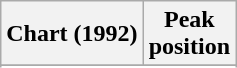<table class="wikitable sortable">
<tr>
<th>Chart (1992)</th>
<th>Peak<br>position</th>
</tr>
<tr>
</tr>
<tr>
</tr>
</table>
